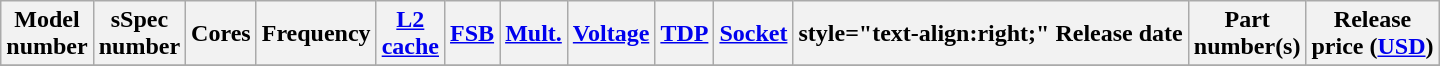<table class="wikitable">
<tr>
<th>Model<br>number</th>
<th>sSpec<br>number</th>
<th>Cores</th>
<th>Frequency</th>
<th><a href='#'>L2<br>cache</a></th>
<th><a href='#'>FSB</a></th>
<th><a href='#'>Mult.</a></th>
<th><a href='#'>Voltage</a></th>
<th><a href='#'>TDP</a></th>
<th><a href='#'>Socket</a></th>
<th>style="text-align:right;"  Release date</th>
<th>Part<br>number(s)</th>
<th>Release<br>price (<a href='#'>USD</a>)</th>
</tr>
<tr>
</tr>
</table>
